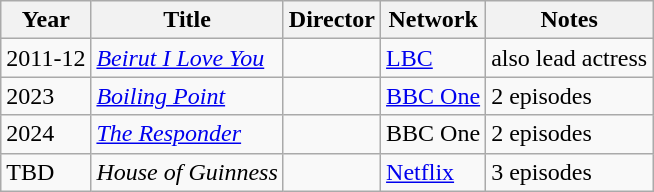<table class="wikitable">
<tr>
<th>Year</th>
<th>Title</th>
<th>Director</th>
<th>Network</th>
<th>Notes</th>
</tr>
<tr>
<td>2011-12</td>
<td><em><a href='#'>Beirut I Love You</a></em></td>
<td></td>
<td><a href='#'>LBC</a></td>
<td>also lead actress</td>
</tr>
<tr>
<td>2023</td>
<td><em><a href='#'>Boiling Point</a></em></td>
<td></td>
<td><a href='#'>BBC One</a></td>
<td>2 episodes</td>
</tr>
<tr>
<td>2024</td>
<td><em><a href='#'>The Responder</a></em></td>
<td></td>
<td>BBC One</td>
<td>2 episodes</td>
</tr>
<tr>
<td>TBD</td>
<td><em>House of Guinness</em></td>
<td></td>
<td><a href='#'>Netflix</a></td>
<td>3 episodes</td>
</tr>
</table>
